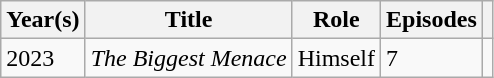<table class="wikitable sortable">
<tr>
<th>Year(s)</th>
<th scope="col">Title</th>
<th scope="col">Role</th>
<th>Episodes</th>
<th scope="col" class="unsortable"></th>
</tr>
<tr>
<td>2023</td>
<td><em>The Biggest Menace</em></td>
<td>Himself</td>
<td>7</td>
<td style="text-align:center"></td>
</tr>
</table>
